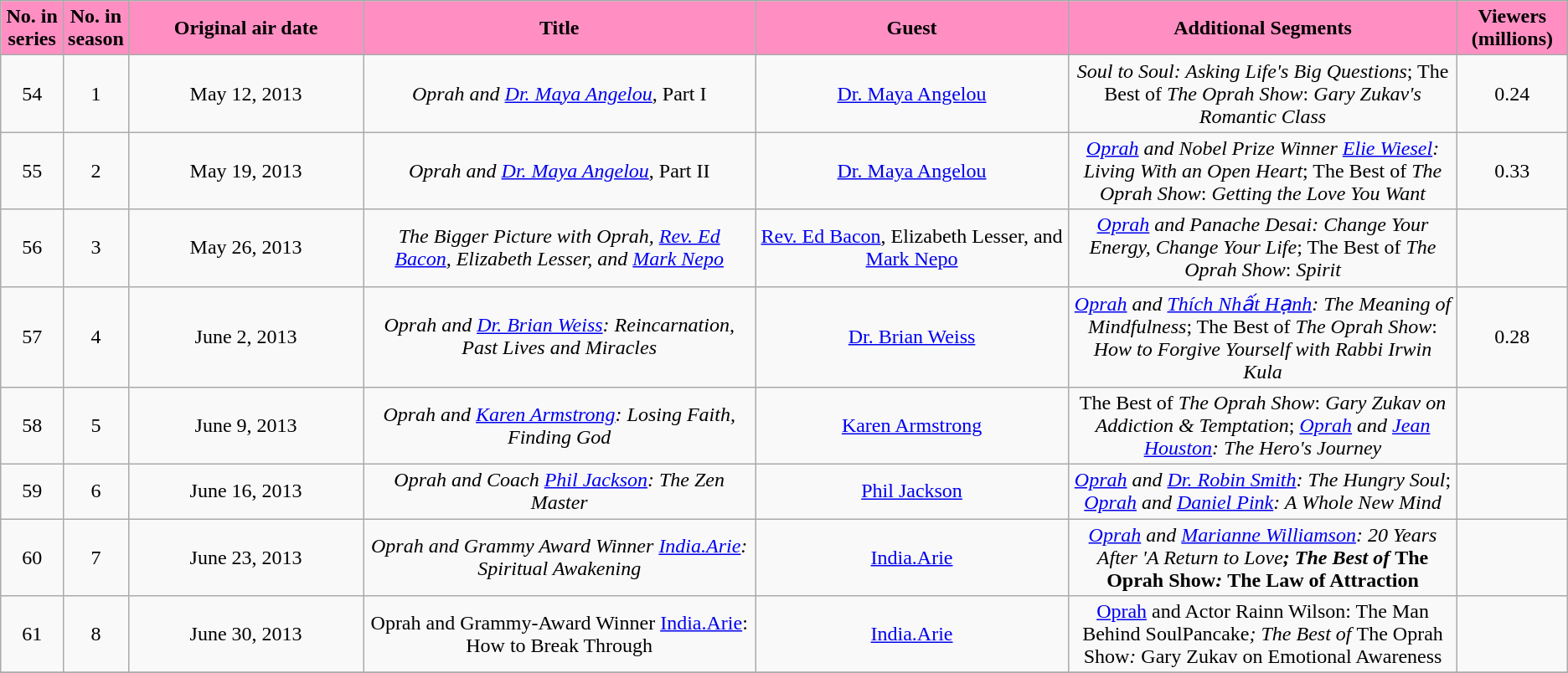<table class="wikitable plainrowheaders" style="text-align:center;">
<tr>
<th scope="col" style="background-color: #ff8fc3; color: #000000;" width=4%>No. in<br>series</th>
<th scope="col" style="background-color: #ff8fc3; color: #000000;" width=4%>No. in<br>season</th>
<th scope="col" style="background-color: #ff8fc3; color: #000000;" width=15%>Original air date</th>
<th scope="col" style="background-color: #ff8fc3; color: #000000;" width=25%>Title</th>
<th scope="col" style="background-color: #ff8fc3; color: #000000;" width=20%>Guest</th>
<th scope="col" style="background-color: #ff8fc3; color: #000000;">Additional Segments</th>
<th scope="col" style="background-color: #ff8fc3; color: #000000;">Viewers (millions)</th>
</tr>
<tr>
<td>54</td>
<td>1</td>
<td>May 12, 2013</td>
<td><em>Oprah and <a href='#'>Dr. Maya Angelou</a></em>, Part I</td>
<td><a href='#'>Dr. Maya Angelou</a></td>
<td><em>Soul to Soul: Asking Life's Big Questions</em>; The Best of <em>The Oprah Show</em>: <em>Gary Zukav's Romantic Class</em></td>
<td>0.24</td>
</tr>
<tr>
<td>55</td>
<td>2</td>
<td>May 19, 2013</td>
<td><em>Oprah and <a href='#'>Dr. Maya Angelou</a></em>, Part II</td>
<td><a href='#'>Dr. Maya Angelou</a></td>
<td><em><a href='#'>Oprah</a> and Nobel Prize Winner <a href='#'>Elie Wiesel</a>: Living With an Open Heart</em>; The Best of <em>The Oprah Show</em>: <em>Getting the Love You Want</em></td>
<td>0.33</td>
</tr>
<tr>
<td>56</td>
<td>3</td>
<td>May 26, 2013</td>
<td><em>The Bigger Picture with Oprah, <a href='#'>Rev. Ed Bacon</a>, Elizabeth Lesser, and <a href='#'>Mark Nepo</a></em></td>
<td><a href='#'>Rev. Ed Bacon</a>, Elizabeth Lesser, and <a href='#'>Mark Nepo</a></td>
<td><em><a href='#'>Oprah</a> and Panache Desai: Change Your Energy, Change Your Life</em>; The Best of <em>The Oprah Show</em>: <em>Spirit</em></td>
<td></td>
</tr>
<tr>
<td>57</td>
<td>4</td>
<td>June 2, 2013</td>
<td><em>Oprah and <a href='#'>Dr. Brian Weiss</a>: Reincarnation, Past Lives and Miracles</em></td>
<td><a href='#'>Dr. Brian Weiss</a></td>
<td><em><a href='#'>Oprah</a> and <a href='#'>Thích Nhất Hạnh</a>: The Meaning of Mindfulness</em>; The Best of <em>The Oprah Show</em>: <em>How to Forgive Yourself with Rabbi Irwin Kula</em></td>
<td>0.28</td>
</tr>
<tr>
<td>58</td>
<td>5</td>
<td>June 9, 2013</td>
<td><em>Oprah and <a href='#'>Karen Armstrong</a>: Losing Faith, Finding God</em></td>
<td><a href='#'>Karen Armstrong</a></td>
<td>The Best of <em>The Oprah Show</em>: <em>Gary Zukav on Addiction & Temptation</em>; <em><a href='#'>Oprah</a> and <a href='#'>Jean Houston</a>: The Hero's Journey</em></td>
<td></td>
</tr>
<tr>
<td>59</td>
<td>6</td>
<td>June 16, 2013</td>
<td><em>Oprah and Coach <a href='#'>Phil Jackson</a>: The Zen Master</em></td>
<td><a href='#'>Phil Jackson</a></td>
<td><em><a href='#'>Oprah</a> and <a href='#'>Dr. Robin Smith</a>: The Hungry Soul</em>; <em><a href='#'>Oprah</a> and <a href='#'>Daniel Pink</a>: A Whole New Mind</em></td>
<td></td>
</tr>
<tr>
<td>60</td>
<td>7</td>
<td>June 23, 2013</td>
<td><em>Oprah and Grammy Award Winner <a href='#'>India.Arie</a>: Spiritual Awakening</em></td>
<td><a href='#'>India.Arie</a></td>
<td><em><a href='#'>Oprah</a> and <a href='#'>Marianne Williamson</a>: 20 Years After 'A Return to Love<strong>; The Best of </em>The Oprah Show<em>: </em>The Law of Attraction<em></td>
<td></td>
</tr>
<tr>
<td>61</td>
<td>8</td>
<td>June 30, 2013</td>
<td></em>Oprah and Grammy-Award Winner <a href='#'>India.Arie</a>: How to Break Through<em></td>
<td><a href='#'>India.Arie</a></td>
<td></em><a href='#'>Oprah</a> and Actor Rainn Wilson: The Man Behind SoulPancake<em>; The Best of </em>The Oprah Show<em>: </em>Gary Zukav on Emotional Awareness<em></td>
<td></td>
</tr>
<tr>
</tr>
</table>
